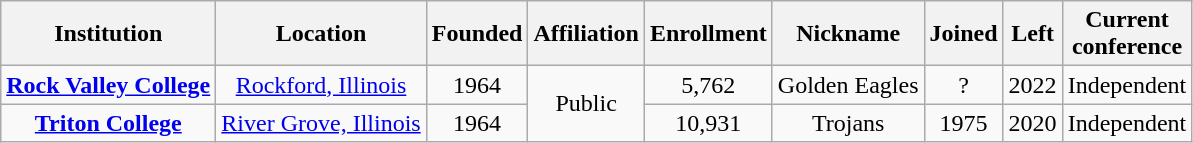<table class="wikitable sortable" style="text-align:center;">
<tr>
<th>Institution</th>
<th>Location</th>
<th>Founded</th>
<th>Affiliation</th>
<th>Enrollment</th>
<th>Nickname</th>
<th>Joined</th>
<th>Left</th>
<th>Current<br>conference</th>
</tr>
<tr>
<td><strong><a href='#'>Rock Valley College</a></strong></td>
<td><a href='#'>Rockford, Illinois</a></td>
<td>1964</td>
<td rowspan="2">Public</td>
<td>5,762</td>
<td>Golden Eagles</td>
<td>?</td>
<td>2022</td>
<td>Independent<br></td>
</tr>
<tr>
<td><strong><a href='#'>Triton College</a></strong></td>
<td><a href='#'>River Grove, Illinois</a></td>
<td>1964</td>
<td>10,931</td>
<td>Trojans</td>
<td>1975</td>
<td>2020</td>
<td>Independent<br></td>
</tr>
</table>
